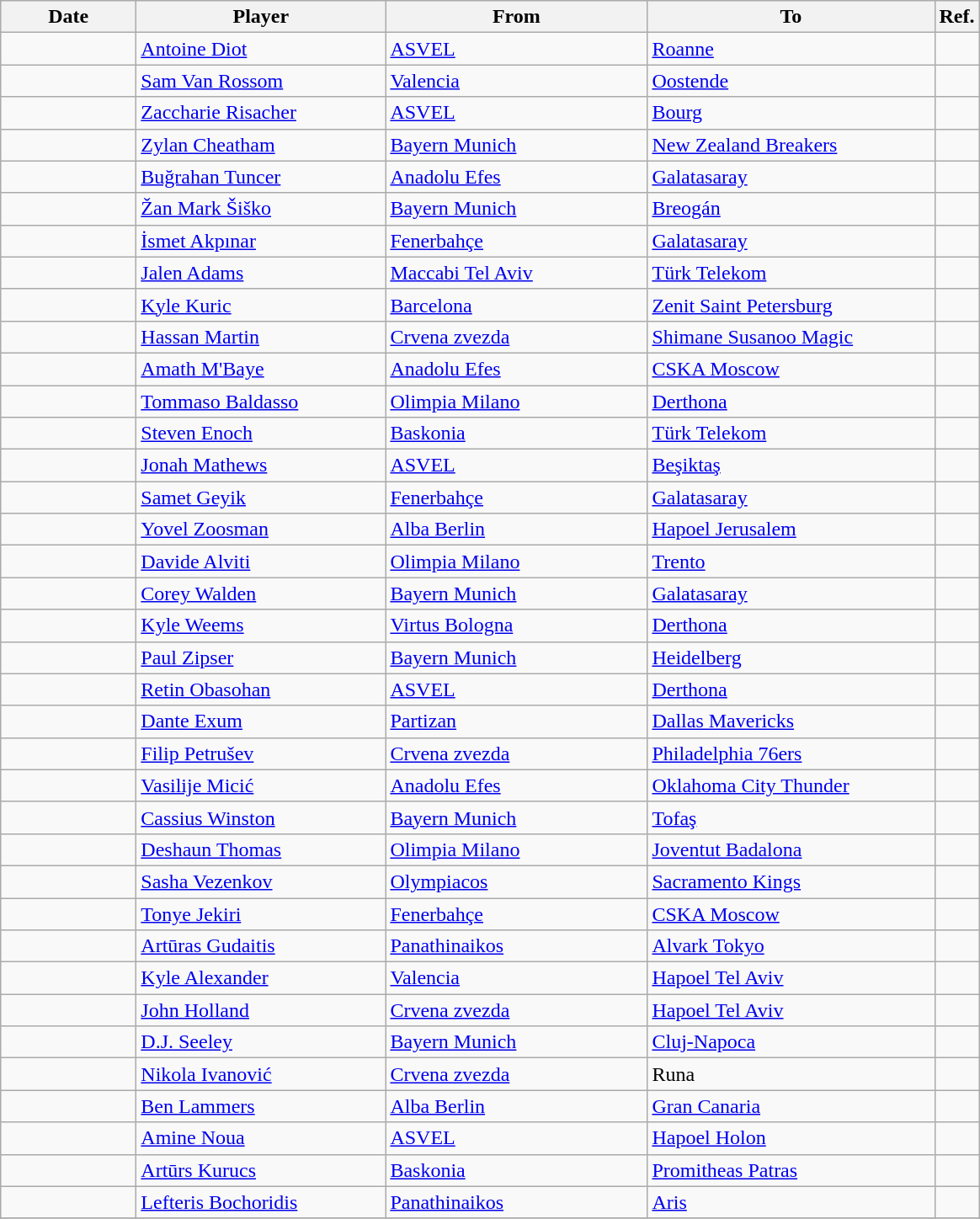<table class="wikitable sortable">
<tr>
<th width=100>Date</th>
<th width=190>Player</th>
<th style="width:200px;">From</th>
<th style="width:220px;">To</th>
<th>Ref.</th>
</tr>
<tr>
<td></td>
<td> <a href='#'>Antoine Diot</a></td>
<td> <a href='#'>ASVEL</a></td>
<td> <a href='#'>Roanne</a></td>
<td></td>
</tr>
<tr>
<td></td>
<td> <a href='#'>Sam Van Rossom</a></td>
<td> <a href='#'>Valencia</a></td>
<td> <a href='#'>Oostende</a></td>
<td></td>
</tr>
<tr>
<td></td>
<td> <a href='#'>Zaccharie Risacher</a></td>
<td> <a href='#'>ASVEL</a></td>
<td> <a href='#'>Bourg</a></td>
<td></td>
</tr>
<tr>
<td></td>
<td> <a href='#'>Zylan Cheatham</a></td>
<td> <a href='#'>Bayern Munich</a></td>
<td> <a href='#'>New Zealand Breakers</a></td>
<td></td>
</tr>
<tr>
<td></td>
<td> <a href='#'>Buğrahan Tuncer</a></td>
<td> <a href='#'>Anadolu Efes</a></td>
<td> <a href='#'>Galatasaray</a></td>
<td></td>
</tr>
<tr>
<td></td>
<td> <a href='#'>Žan Mark Šiško</a></td>
<td> <a href='#'>Bayern Munich</a></td>
<td> <a href='#'>Breogán</a></td>
<td></td>
</tr>
<tr>
<td></td>
<td> <a href='#'>İsmet Akpınar</a></td>
<td> <a href='#'>Fenerbahçe</a></td>
<td> <a href='#'>Galatasaray</a></td>
<td></td>
</tr>
<tr>
<td></td>
<td> <a href='#'>Jalen Adams</a></td>
<td> <a href='#'>Maccabi Tel Aviv</a></td>
<td> <a href='#'>Türk Telekom</a></td>
<td></td>
</tr>
<tr>
<td></td>
<td> <a href='#'>Kyle Kuric</a></td>
<td> <a href='#'>Barcelona</a></td>
<td> <a href='#'>Zenit Saint Petersburg</a></td>
<td></td>
</tr>
<tr>
<td></td>
<td> <a href='#'>Hassan Martin</a></td>
<td> <a href='#'>Crvena zvezda</a></td>
<td> <a href='#'>Shimane Susanoo Magic</a></td>
<td></td>
</tr>
<tr>
<td></td>
<td> <a href='#'>Amath M'Baye</a></td>
<td> <a href='#'>Anadolu Efes</a></td>
<td> <a href='#'>CSKA Moscow</a></td>
<td></td>
</tr>
<tr>
<td></td>
<td> <a href='#'>Tommaso Baldasso</a></td>
<td> <a href='#'>Olimpia Milano</a></td>
<td> <a href='#'>Derthona</a></td>
<td></td>
</tr>
<tr>
<td></td>
<td> <a href='#'>Steven Enoch</a></td>
<td> <a href='#'>Baskonia</a></td>
<td> <a href='#'>Türk Telekom</a></td>
<td></td>
</tr>
<tr>
<td></td>
<td> <a href='#'>Jonah Mathews</a></td>
<td> <a href='#'>ASVEL</a></td>
<td> <a href='#'>Beşiktaş</a></td>
<td></td>
</tr>
<tr>
<td></td>
<td> <a href='#'>Samet Geyik</a></td>
<td> <a href='#'>Fenerbahçe</a></td>
<td> <a href='#'>Galatasaray</a></td>
<td></td>
</tr>
<tr>
<td></td>
<td> <a href='#'>Yovel Zoosman</a></td>
<td> <a href='#'>Alba Berlin</a></td>
<td> <a href='#'>Hapoel Jerusalem</a></td>
<td></td>
</tr>
<tr>
<td></td>
<td> <a href='#'>Davide Alviti</a></td>
<td> <a href='#'>Olimpia Milano</a></td>
<td> <a href='#'>Trento</a></td>
<td></td>
</tr>
<tr>
<td></td>
<td> <a href='#'>Corey Walden</a></td>
<td> <a href='#'>Bayern Munich</a></td>
<td> <a href='#'>Galatasaray</a></td>
<td></td>
</tr>
<tr>
<td></td>
<td> <a href='#'>Kyle Weems</a></td>
<td> <a href='#'>Virtus Bologna</a></td>
<td> <a href='#'>Derthona</a></td>
<td></td>
</tr>
<tr>
<td></td>
<td> <a href='#'>Paul Zipser</a></td>
<td> <a href='#'>Bayern Munich</a></td>
<td> <a href='#'>Heidelberg</a></td>
<td></td>
</tr>
<tr>
<td></td>
<td> <a href='#'>Retin Obasohan</a></td>
<td> <a href='#'>ASVEL</a></td>
<td> <a href='#'>Derthona</a></td>
<td></td>
</tr>
<tr>
<td></td>
<td> <a href='#'>Dante Exum</a></td>
<td> <a href='#'>Partizan</a></td>
<td> <a href='#'>Dallas Mavericks</a></td>
<td></td>
</tr>
<tr>
<td></td>
<td> <a href='#'>Filip Petrušev</a></td>
<td> <a href='#'>Crvena zvezda</a></td>
<td> <a href='#'>Philadelphia 76ers</a></td>
<td></td>
</tr>
<tr>
<td></td>
<td> <a href='#'>Vasilije Micić</a></td>
<td> <a href='#'>Anadolu Efes</a></td>
<td> <a href='#'>Oklahoma City Thunder</a></td>
<td></td>
</tr>
<tr>
<td></td>
<td> <a href='#'>Cassius Winston</a></td>
<td> <a href='#'>Bayern Munich</a></td>
<td> <a href='#'>Tofaş</a></td>
<td></td>
</tr>
<tr>
<td></td>
<td> <a href='#'>Deshaun Thomas</a></td>
<td> <a href='#'>Olimpia Milano</a></td>
<td> <a href='#'>Joventut Badalona</a></td>
<td></td>
</tr>
<tr>
<td></td>
<td> <a href='#'>Sasha Vezenkov</a></td>
<td> <a href='#'>Olympiacos</a></td>
<td> <a href='#'>Sacramento Kings</a></td>
<td></td>
</tr>
<tr>
<td></td>
<td> <a href='#'>Tonye Jekiri</a></td>
<td> <a href='#'>Fenerbahçe</a></td>
<td> <a href='#'>CSKA Moscow</a></td>
<td></td>
</tr>
<tr>
<td></td>
<td> <a href='#'>Artūras Gudaitis</a></td>
<td> <a href='#'>Panathinaikos</a></td>
<td> <a href='#'>Alvark Tokyo</a></td>
<td></td>
</tr>
<tr>
<td></td>
<td> <a href='#'>Kyle Alexander</a></td>
<td> <a href='#'>Valencia</a></td>
<td> <a href='#'>Hapoel Tel Aviv</a></td>
<td></td>
</tr>
<tr>
<td></td>
<td> <a href='#'>John Holland</a></td>
<td> <a href='#'>Crvena zvezda</a></td>
<td> <a href='#'>Hapoel Tel Aviv</a></td>
<td></td>
</tr>
<tr>
<td></td>
<td> <a href='#'>D.J. Seeley</a></td>
<td> <a href='#'>Bayern Munich</a></td>
<td> <a href='#'>Cluj-Napoca</a></td>
<td></td>
</tr>
<tr>
<td></td>
<td> <a href='#'>Nikola Ivanović</a></td>
<td> <a href='#'>Crvena zvezda</a></td>
<td> Runa</td>
<td></td>
</tr>
<tr>
<td></td>
<td> <a href='#'>Ben Lammers</a></td>
<td> <a href='#'>Alba Berlin</a></td>
<td> <a href='#'>Gran Canaria</a></td>
<td></td>
</tr>
<tr>
<td></td>
<td> <a href='#'>Amine Noua</a></td>
<td> <a href='#'>ASVEL</a></td>
<td> <a href='#'>Hapoel Holon</a></td>
<td></td>
</tr>
<tr>
<td></td>
<td> <a href='#'>Artūrs Kurucs</a></td>
<td> <a href='#'>Baskonia</a></td>
<td> <a href='#'>Promitheas Patras</a></td>
<td></td>
</tr>
<tr>
<td></td>
<td> <a href='#'>Lefteris Bochoridis</a></td>
<td> <a href='#'>Panathinaikos</a></td>
<td> <a href='#'>Aris</a></td>
<td></td>
</tr>
<tr>
</tr>
</table>
